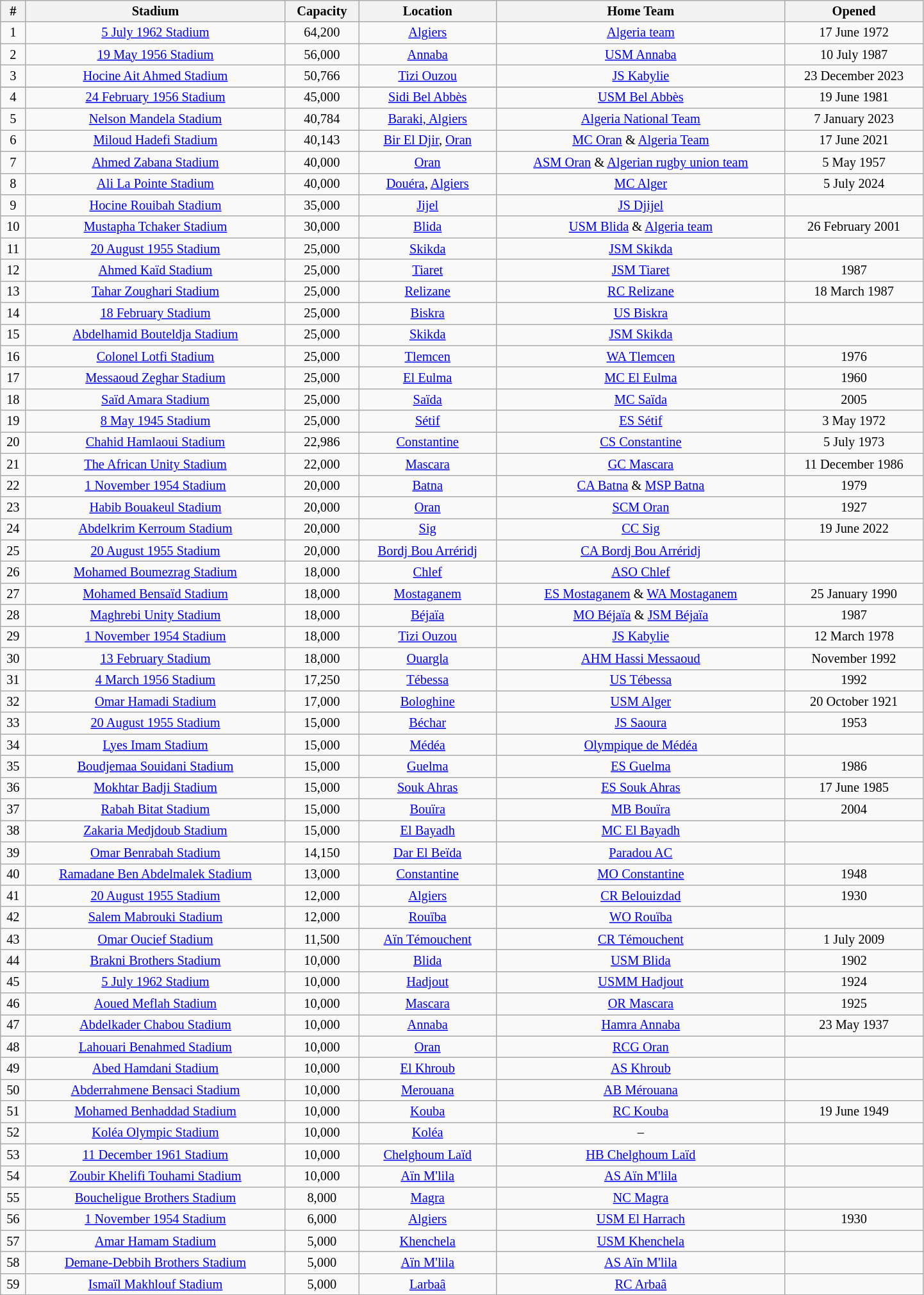<table class="wikitable sortable" style="width:76%; text-align:center; background:#f9f9f9; font-size:85%;">
<tr>
<th>#</th>
<th>Stadium</th>
<th>Capacity</th>
<th>Location</th>
<th>Home Team</th>
<th>Opened</th>
</tr>
<tr>
<td>1</td>
<td><a href='#'>5 July 1962 Stadium</a></td>
<td>64,200</td>
<td><a href='#'>Algiers</a></td>
<td><a href='#'>Algeria team</a></td>
<td>17 June 1972</td>
</tr>
<tr>
<td>2</td>
<td><a href='#'>19 May 1956 Stadium</a></td>
<td>56,000</td>
<td><a href='#'>Annaba</a></td>
<td><a href='#'>USM Annaba</a></td>
<td>10 July 1987</td>
</tr>
<tr>
<td>3</td>
<td><a href='#'>Hocine Ait Ahmed Stadium</a></td>
<td>50,766</td>
<td><a href='#'>Tizi Ouzou</a></td>
<td><a href='#'>JS Kabylie</a></td>
<td>23 December 2023</td>
</tr>
<tr>
</tr>
<tr>
<td>4</td>
<td><a href='#'>24 February 1956 Stadium</a></td>
<td>45,000</td>
<td><a href='#'>Sidi Bel Abbès</a></td>
<td><a href='#'>USM Bel Abbès</a></td>
<td>19 June 1981</td>
</tr>
<tr>
<td>5</td>
<td><a href='#'>Nelson Mandela Stadium</a></td>
<td>40,784</td>
<td><a href='#'>Baraki, Algiers</a></td>
<td><a href='#'>Algeria National Team</a></td>
<td>7 January 2023</td>
</tr>
<tr>
<td>6</td>
<td><a href='#'>Miloud Hadefi Stadium</a></td>
<td>40,143</td>
<td><a href='#'>Bir El Djir</a>, <a href='#'>Oran</a></td>
<td><a href='#'>MC Oran</a> & <a href='#'>Algeria Team</a></td>
<td>17 June 2021</td>
</tr>
<tr>
<td>7</td>
<td><a href='#'>Ahmed Zabana Stadium</a></td>
<td>40,000</td>
<td><a href='#'>Oran</a></td>
<td><a href='#'>ASM Oran</a> & <a href='#'>Algerian rugby union team</a></td>
<td>5 May 1957</td>
</tr>
<tr>
<td>8</td>
<td><a href='#'>Ali La Pointe Stadium</a></td>
<td>40,000</td>
<td><a href='#'>Douéra</a>, <a href='#'>Algiers</a></td>
<td><a href='#'>MC Alger</a></td>
<td>5 July 2024</td>
</tr>
<tr>
<td>9</td>
<td><a href='#'>Hocine Rouibah Stadium</a></td>
<td>35,000</td>
<td><a href='#'>Jijel</a></td>
<td><a href='#'>JS Djijel</a></td>
<td></td>
</tr>
<tr>
<td>10</td>
<td><a href='#'>Mustapha Tchaker Stadium</a></td>
<td>30,000</td>
<td><a href='#'>Blida</a></td>
<td><a href='#'>USM Blida</a> & <a href='#'>Algeria team</a></td>
<td>26 February 2001</td>
</tr>
<tr>
<td>11</td>
<td><a href='#'>20 August 1955 Stadium</a></td>
<td>25,000</td>
<td><a href='#'>Skikda</a></td>
<td><a href='#'>JSM Skikda</a></td>
<td></td>
</tr>
<tr>
<td>12</td>
<td><a href='#'>Ahmed Kaïd Stadium</a></td>
<td>25,000</td>
<td><a href='#'>Tiaret</a></td>
<td><a href='#'>JSM Tiaret</a></td>
<td>1987</td>
</tr>
<tr>
<td>13</td>
<td><a href='#'>Tahar Zoughari Stadium</a></td>
<td>25,000</td>
<td><a href='#'>Relizane</a></td>
<td><a href='#'>RC Relizane</a></td>
<td>18 March 1987</td>
</tr>
<tr>
<td>14</td>
<td><a href='#'>18 February Stadium</a></td>
<td>25,000</td>
<td><a href='#'>Biskra</a></td>
<td><a href='#'>US Biskra</a></td>
<td></td>
</tr>
<tr>
<td>15</td>
<td><a href='#'>Abdelhamid Bouteldja Stadium</a></td>
<td>25,000</td>
<td><a href='#'>Skikda</a></td>
<td><a href='#'>JSM Skikda</a></td>
<td></td>
</tr>
<tr>
<td>16</td>
<td><a href='#'>Colonel Lotfi Stadium</a></td>
<td>25,000</td>
<td><a href='#'>Tlemcen</a></td>
<td><a href='#'>WA Tlemcen</a></td>
<td>1976</td>
</tr>
<tr>
<td>17</td>
<td><a href='#'>Messaoud Zeghar Stadium</a></td>
<td>25,000</td>
<td><a href='#'>El Eulma</a></td>
<td><a href='#'>MC El Eulma</a></td>
<td>1960</td>
</tr>
<tr>
<td>18</td>
<td><a href='#'>Saïd Amara Stadium</a></td>
<td>25,000</td>
<td><a href='#'>Saïda</a></td>
<td><a href='#'>MC Saïda</a></td>
<td>2005</td>
</tr>
<tr>
<td>19</td>
<td><a href='#'>8 May 1945 Stadium</a></td>
<td>25,000</td>
<td><a href='#'>Sétif</a></td>
<td><a href='#'>ES Sétif</a></td>
<td>3 May 1972</td>
</tr>
<tr>
<td>20</td>
<td><a href='#'>Chahid Hamlaoui Stadium</a></td>
<td>22,986</td>
<td><a href='#'>Constantine</a></td>
<td><a href='#'>CS Constantine</a></td>
<td>5 July 1973</td>
</tr>
<tr>
<td>21</td>
<td><a href='#'>The African Unity Stadium</a></td>
<td>22,000</td>
<td><a href='#'>Mascara</a></td>
<td><a href='#'>GC Mascara</a></td>
<td>11 December 1986</td>
</tr>
<tr>
<td>22</td>
<td><a href='#'>1 November 1954 Stadium</a></td>
<td>20,000</td>
<td><a href='#'>Batna</a></td>
<td><a href='#'>CA Batna</a> & <a href='#'>MSP Batna</a></td>
<td>1979</td>
</tr>
<tr>
<td>23</td>
<td><a href='#'>Habib Bouakeul Stadium</a></td>
<td>20,000</td>
<td><a href='#'>Oran</a></td>
<td><a href='#'>SCM Oran</a></td>
<td>1927</td>
</tr>
<tr>
<td>24</td>
<td><a href='#'>Abdelkrim Kerroum Stadium</a></td>
<td>20,000</td>
<td><a href='#'>Sig</a></td>
<td><a href='#'>CC Sig</a></td>
<td>19 June 2022</td>
</tr>
<tr>
<td>25</td>
<td><a href='#'>20 August 1955 Stadium</a></td>
<td>20,000</td>
<td><a href='#'>Bordj Bou Arréridj</a></td>
<td><a href='#'>CA Bordj Bou Arréridj</a></td>
<td></td>
</tr>
<tr>
<td>26</td>
<td><a href='#'>Mohamed Boumezrag Stadium</a></td>
<td>18,000</td>
<td><a href='#'>Chlef</a></td>
<td><a href='#'>ASO Chlef</a></td>
<td></td>
</tr>
<tr>
<td>27</td>
<td><a href='#'>Mohamed Bensaïd Stadium</a></td>
<td>18,000</td>
<td><a href='#'>Mostaganem</a></td>
<td><a href='#'>ES Mostaganem</a> & <a href='#'>WA Mostaganem</a></td>
<td>25 January 1990</td>
</tr>
<tr>
<td>28</td>
<td><a href='#'>Maghrebi Unity Stadium</a></td>
<td>18,000</td>
<td><a href='#'>Béjaïa</a></td>
<td><a href='#'>MO Béjaïa</a> & <a href='#'>JSM Béjaïa</a></td>
<td>1987</td>
</tr>
<tr>
<td>29</td>
<td><a href='#'>1 November 1954 Stadium</a></td>
<td>18,000</td>
<td><a href='#'>Tizi Ouzou</a></td>
<td><a href='#'>JS Kabylie</a></td>
<td>12 March 1978</td>
</tr>
<tr>
<td>30</td>
<td><a href='#'>13 February Stadium</a></td>
<td>18,000</td>
<td><a href='#'>Ouargla</a></td>
<td><a href='#'>AHM Hassi Messaoud</a></td>
<td>November 1992</td>
</tr>
<tr>
<td>31</td>
<td><a href='#'>4 March 1956 Stadium</a></td>
<td>17,250</td>
<td><a href='#'>Tébessa</a></td>
<td><a href='#'>US Tébessa</a></td>
<td>1992</td>
</tr>
<tr>
<td>32</td>
<td><a href='#'>Omar Hamadi Stadium</a></td>
<td>17,000</td>
<td><a href='#'>Bologhine</a></td>
<td><a href='#'>USM Alger</a></td>
<td>20 October 1921</td>
</tr>
<tr>
<td>33</td>
<td><a href='#'>20 August 1955 Stadium</a></td>
<td>15,000</td>
<td><a href='#'>Béchar</a></td>
<td><a href='#'>JS Saoura</a></td>
<td>1953</td>
</tr>
<tr>
<td>34</td>
<td><a href='#'>Lyes Imam Stadium</a></td>
<td>15,000</td>
<td><a href='#'>Médéa</a></td>
<td><a href='#'>Olympique de Médéa</a></td>
<td></td>
</tr>
<tr>
<td>35</td>
<td><a href='#'>Boudjemaa Souidani Stadium</a></td>
<td>15,000</td>
<td><a href='#'>Guelma</a></td>
<td><a href='#'>ES Guelma</a></td>
<td>1986</td>
</tr>
<tr>
<td>36</td>
<td><a href='#'>Mokhtar Badji Stadium</a></td>
<td>15,000</td>
<td><a href='#'>Souk Ahras</a></td>
<td><a href='#'>ES Souk Ahras</a></td>
<td>17 June 1985</td>
</tr>
<tr>
<td>37</td>
<td><a href='#'>Rabah Bitat Stadium</a></td>
<td>15,000</td>
<td><a href='#'>Bouïra</a></td>
<td><a href='#'>MB Bouïra</a></td>
<td>2004</td>
</tr>
<tr>
<td>38</td>
<td><a href='#'>Zakaria Medjdoub Stadium</a></td>
<td>15,000</td>
<td><a href='#'>El Bayadh</a></td>
<td><a href='#'>MC El Bayadh</a></td>
<td></td>
</tr>
<tr>
<td>39</td>
<td><a href='#'>Omar Benrabah Stadium</a></td>
<td>14,150</td>
<td><a href='#'>Dar El Beïda</a></td>
<td><a href='#'>Paradou AC</a></td>
<td></td>
</tr>
<tr>
<td>40</td>
<td><a href='#'>Ramadane Ben Abdelmalek Stadium</a></td>
<td>13,000</td>
<td><a href='#'>Constantine</a></td>
<td><a href='#'>MO Constantine</a></td>
<td>1948</td>
</tr>
<tr>
<td>41</td>
<td><a href='#'>20 August 1955 Stadium</a></td>
<td>12,000</td>
<td><a href='#'>Algiers</a></td>
<td><a href='#'>CR Belouizdad</a></td>
<td>1930</td>
</tr>
<tr>
<td>42</td>
<td><a href='#'>Salem Mabrouki Stadium</a></td>
<td>12,000</td>
<td><a href='#'>Rouïba</a></td>
<td><a href='#'>WO Rouïba</a></td>
<td></td>
</tr>
<tr>
<td>43</td>
<td><a href='#'>Omar Oucief Stadium</a></td>
<td>11,500</td>
<td><a href='#'>Aïn Témouchent</a></td>
<td><a href='#'>CR Témouchent</a></td>
<td>1 July 2009</td>
</tr>
<tr>
<td>44</td>
<td><a href='#'>Brakni Brothers Stadium</a></td>
<td>10,000</td>
<td><a href='#'>Blida</a></td>
<td><a href='#'>USM Blida</a></td>
<td>1902</td>
</tr>
<tr>
<td>45</td>
<td><a href='#'>5 July 1962 Stadium</a></td>
<td>10,000</td>
<td><a href='#'>Hadjout</a></td>
<td><a href='#'>USMM Hadjout</a></td>
<td>1924</td>
</tr>
<tr>
<td>46</td>
<td><a href='#'>Aoued Meflah Stadium</a></td>
<td>10,000</td>
<td><a href='#'>Mascara</a></td>
<td><a href='#'>OR Mascara</a></td>
<td>1925</td>
</tr>
<tr>
<td>47</td>
<td><a href='#'>Abdelkader Chabou Stadium</a></td>
<td>10,000</td>
<td><a href='#'>Annaba</a></td>
<td><a href='#'>Hamra Annaba</a></td>
<td>23 May 1937</td>
</tr>
<tr>
<td>48</td>
<td><a href='#'>Lahouari Benahmed Stadium</a></td>
<td>10,000</td>
<td><a href='#'>Oran</a></td>
<td><a href='#'>RCG Oran</a></td>
<td></td>
</tr>
<tr>
<td>49</td>
<td><a href='#'>Abed Hamdani Stadium</a></td>
<td>10,000</td>
<td><a href='#'>El Khroub</a></td>
<td><a href='#'>AS Khroub</a></td>
<td></td>
</tr>
<tr>
<td>50</td>
<td><a href='#'>Abderrahmene Bensaci Stadium</a></td>
<td>10,000</td>
<td><a href='#'>Merouana</a></td>
<td><a href='#'>AB Mérouana</a></td>
<td></td>
</tr>
<tr>
<td>51</td>
<td><a href='#'>Mohamed Benhaddad Stadium</a></td>
<td>10,000</td>
<td><a href='#'>Kouba</a></td>
<td><a href='#'>RC Kouba</a></td>
<td>19 June 1949</td>
</tr>
<tr>
<td>52</td>
<td><a href='#'>Koléa Olympic Stadium</a></td>
<td>10,000</td>
<td><a href='#'>Koléa</a></td>
<td>–</td>
<td></td>
</tr>
<tr>
<td>53</td>
<td><a href='#'>11 December 1961 Stadium</a></td>
<td>10,000</td>
<td><a href='#'>Chelghoum Laïd</a></td>
<td><a href='#'>HB Chelghoum Laïd</a></td>
<td></td>
</tr>
<tr>
<td>54</td>
<td><a href='#'>Zoubir Khelifi Touhami Stadium</a></td>
<td>10,000</td>
<td><a href='#'>Aïn M'lila</a></td>
<td><a href='#'>AS Aïn M'lila</a></td>
<td></td>
</tr>
<tr>
<td>55</td>
<td><a href='#'>Boucheligue Brothers Stadium</a></td>
<td>8,000</td>
<td><a href='#'>Magra</a></td>
<td><a href='#'>NC Magra</a></td>
<td></td>
</tr>
<tr>
<td>56</td>
<td><a href='#'>1 November 1954 Stadium</a></td>
<td>6,000</td>
<td><a href='#'>Algiers</a></td>
<td><a href='#'>USM El Harrach</a></td>
<td>1930</td>
</tr>
<tr>
<td>57</td>
<td><a href='#'>Amar Hamam Stadium</a></td>
<td>5,000</td>
<td><a href='#'>Khenchela</a></td>
<td><a href='#'>USM Khenchela</a></td>
<td></td>
</tr>
<tr>
<td>58</td>
<td><a href='#'>Demane-Debbih Brothers Stadium</a></td>
<td>5,000</td>
<td><a href='#'>Aïn M'lila</a></td>
<td><a href='#'>AS Aïn M'lila</a></td>
<td></td>
</tr>
<tr>
<td>59</td>
<td><a href='#'>Ismaïl Makhlouf Stadium</a></td>
<td>5,000</td>
<td><a href='#'>Larbaâ</a></td>
<td><a href='#'>RC Arbaâ</a></td>
<td></td>
</tr>
</table>
